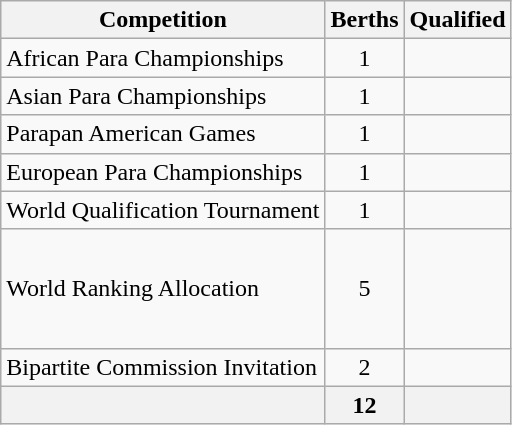<table class="wikitable">
<tr>
<th>Competition</th>
<th>Berths</th>
<th>Qualified</th>
</tr>
<tr>
<td>African Para Championships</td>
<td align="center">1</td>
<td></td>
</tr>
<tr>
<td>Asian Para Championships</td>
<td align="center">1</td>
<td></td>
</tr>
<tr>
<td>Parapan American Games</td>
<td align="center">1</td>
<td></td>
</tr>
<tr>
<td>European Para Championships</td>
<td align="center">1</td>
<td></td>
</tr>
<tr>
<td>World Qualification Tournament</td>
<td align="center">1</td>
<td></td>
</tr>
<tr>
<td>World Ranking Allocation</td>
<td align="center">5</td>
<td><br><br><br><br></td>
</tr>
<tr>
<td>Bipartite Commission Invitation</td>
<td align="center">2</td>
<td><br></td>
</tr>
<tr>
<th></th>
<th>12</th>
<th></th>
</tr>
</table>
